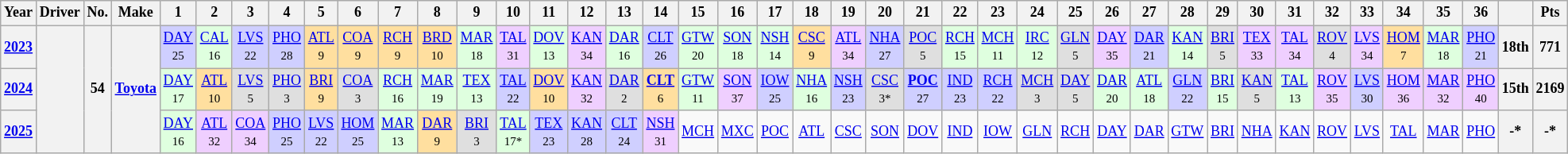<table class="wikitable" style="text-align:center; font-size:75%">
<tr>
<th>Year</th>
<th>Driver</th>
<th>No.</th>
<th>Make</th>
<th>1</th>
<th>2</th>
<th>3</th>
<th>4</th>
<th>5</th>
<th>6</th>
<th>7</th>
<th>8</th>
<th>9</th>
<th>10</th>
<th>11</th>
<th>12</th>
<th>13</th>
<th>14</th>
<th>15</th>
<th>16</th>
<th>17</th>
<th>18</th>
<th>19</th>
<th>20</th>
<th>21</th>
<th>22</th>
<th>23</th>
<th>24</th>
<th>25</th>
<th>26</th>
<th>27</th>
<th>28</th>
<th>29</th>
<th>30</th>
<th>31</th>
<th>32</th>
<th>33</th>
<th>34</th>
<th>35</th>
<th>36</th>
<th></th>
<th>Pts</th>
</tr>
<tr>
<th><a href='#'>2023</a></th>
<th rowspan=3></th>
<th rowspan=3>54</th>
<th rowspan=3><a href='#'>Toyota</a></th>
<td bgcolor=CFCFFF><a href='#'>DAY</a><br><small>25</small></td>
<td bgcolor=DFFFDF><a href='#'>CAL</a><br><small>16</small></td>
<td bgcolor=CFCFFF><a href='#'>LVS</a><br><small>22</small></td>
<td bgcolor=CFCFFF><a href='#'>PHO</a><br><small>28</small></td>
<td bgcolor=FFDF9F><a href='#'>ATL</a><br><small>9</small></td>
<td bgcolor=FFDF9F><a href='#'>COA</a><br><small>9</small></td>
<td bgcolor=FFDF9F><a href='#'>RCH</a><br><small>9</small></td>
<td bgcolor=FFDF9F><a href='#'>BRD</a><br><small>10</small></td>
<td bgcolor=DFFFDF><a href='#'>MAR</a><br><small>18</small></td>
<td bgcolor=EFCFFF><a href='#'>TAL</a><br><small>31</small></td>
<td bgcolor=DFFFDF><a href='#'>DOV</a><br><small>13</small></td>
<td bgcolor=EFCFFF><a href='#'>KAN</a><br><small>34</small></td>
<td bgcolor=DFFFDF><a href='#'>DAR</a><br><small>16</small></td>
<td bgcolor=CFCFFF><a href='#'>CLT</a><br><small>26</small></td>
<td bgcolor=DFFFDF><a href='#'>GTW</a><br><small>20</small></td>
<td bgcolor=DFFFDF><a href='#'>SON</a><br><small>18</small></td>
<td bgcolor=DFFFDF><a href='#'>NSH</a><br><small>14</small></td>
<td bgcolor=FFDF9F><a href='#'>CSC</a><br><small>9</small></td>
<td bgcolor=EFCFFF><a href='#'>ATL</a><br><small>34</small></td>
<td bgcolor=CFCFFF><a href='#'>NHA</a><br><small>27</small></td>
<td bgcolor=DFDFDF><a href='#'>POC</a><br><small>5</small></td>
<td bgcolor=DFFFDF><a href='#'>RCH</a><br><small>15</small></td>
<td bgcolor=DFFFDF><a href='#'>MCH</a><br><small>11</small></td>
<td bgcolor=DFFFDF><a href='#'>IRC</a><br><small>12</small></td>
<td bgcolor=DFDFDF><a href='#'>GLN</a><br><small>5</small></td>
<td bgcolor=EFCFFF><a href='#'>DAY</a><br><small>35</small></td>
<td bgcolor=CFCFFF><a href='#'>DAR</a><br><small>21</small></td>
<td bgcolor=DFFFDF><a href='#'>KAN</a><br><small>14</small></td>
<td bgcolor=DFDFDF><a href='#'>BRI</a><br><small>5</small></td>
<td bgcolor=EFCFFF><a href='#'>TEX</a><br><small>33</small></td>
<td bgcolor=EFCFFF><a href='#'>TAL</a><br><small>34</small></td>
<td bgcolor=DFDFDF><a href='#'>ROV</a><br><small>4</small></td>
<td bgcolor=EFCFFF><a href='#'>LVS</a><br><small>34</small></td>
<td bgcolor=FFDF9F><a href='#'>HOM</a><br><small>7</small></td>
<td bgcolor=DFFFDF><a href='#'>MAR</a><br><small>18</small></td>
<td bgcolor=CFCFFF><a href='#'>PHO</a><br><small>21</small></td>
<th>18th</th>
<th>771</th>
</tr>
<tr>
<th><a href='#'>2024</a></th>
<td style="background:#DFFFDF;"><a href='#'>DAY</a><br><small>17</small></td>
<td style="background:#FFDF9F;"><a href='#'>ATL</a><br><small>10</small></td>
<td style="background:#DFDFDF;"><a href='#'>LVS</a><br><small>5</small></td>
<td style="background:#DFDFDF;"><a href='#'>PHO</a><br><small>3</small></td>
<td style="background:#FFDF9F;"><a href='#'>BRI</a><br><small>9</small></td>
<td style="background:#DFDFDF;"><a href='#'>COA</a><br><small>3</small></td>
<td style="background:#DFFFDF;"><a href='#'>RCH</a><br><small>16</small></td>
<td style="background:#DFFFDF;"><a href='#'>MAR</a><br><small>19</small></td>
<td style="background:#DFFFDF;"><a href='#'>TEX</a><br><small>13</small></td>
<td style="background:#CFCFFF;"><a href='#'>TAL</a><br><small>22</small></td>
<td style="background:#FFDF9F;"><a href='#'>DOV</a><br><small>10</small></td>
<td style="background:#EFCFFF;"><a href='#'>KAN</a><br><small>32</small></td>
<td style="background:#DFDFDF;"><a href='#'>DAR</a><br><small>2</small></td>
<td style="background:#FFDF9F;"><strong><a href='#'>CLT</a></strong><br><small>6</small></td>
<td style="background:#DFFFDF;"><a href='#'>GTW</a><br><small>11</small></td>
<td style="background:#EFCFFF;"><a href='#'>SON</a><br><small>37</small></td>
<td style="background:#CFCFFF;"><a href='#'>IOW</a><br><small>25</small></td>
<td style="background:#DFFFDF;"><a href='#'>NHA</a><br><small>16</small></td>
<td style="background:#CFCFFF;"><a href='#'>NSH</a><br><small>23</small></td>
<td style="background:#DFDFDF;"><a href='#'>CSC</a><br><small>3*</small></td>
<td style="background:#CFCFFF;"><strong><a href='#'>POC</a></strong><br><small>27</small></td>
<td style="background:#CFCFFF;"><a href='#'>IND</a><br><small>23</small></td>
<td style="background:#CFCFFF;"><a href='#'>RCH</a><br><small>22</small></td>
<td style="background:#DFDFDF;"><a href='#'>MCH</a><br><small>3</small></td>
<td style="background:#DFDFDF;"><a href='#'>DAY</a><br><small>5</small></td>
<td style="background:#DFFFDF;"><a href='#'>DAR</a><br><small>20</small></td>
<td style="background:#DFFFDF;"><a href='#'>ATL</a><br><small>18</small></td>
<td style="background:#CFCFFF;"><a href='#'>GLN</a><br><small>22</small></td>
<td style="background:#DFFFDF;"><a href='#'>BRI</a><br><small>15</small></td>
<td style="background:#DFDFDF;"><a href='#'>KAN</a><br><small>5</small></td>
<td style="background:#DFFFDF;"><a href='#'>TAL</a><br><small>13</small></td>
<td style="background:#EFCFFF;"><a href='#'>ROV</a><br><small>35</small></td>
<td style="background:#CFCFFF;"><a href='#'>LVS</a><br><small>30</small></td>
<td style="background:#EFCFFF;"><a href='#'>HOM</a><br><small>36</small></td>
<td style="background:#EFCFFF;"><a href='#'>MAR</a><br><small>32</small></td>
<td style="background:#EFCFFF;"><a href='#'>PHO</a><br><small>40</small></td>
<th>15th</th>
<th>2169</th>
</tr>
<tr>
<th><a href='#'>2025</a></th>
<td style="background:#DFFFDF;"><a href='#'>DAY</a><br><small>16</small></td>
<td style="background:#EFCFFF;"><a href='#'>ATL</a><br><small>32</small></td>
<td style="background:#EFCFFF;"><a href='#'>COA</a><br><small>34</small></td>
<td style="background:#CFCFFF;"><a href='#'>PHO</a><br><small>25</small></td>
<td style="background:#CFCFFF;"><a href='#'>LVS</a><br><small>22</small></td>
<td style="background:#CFCFFF;"><a href='#'>HOM</a><br><small>25</small></td>
<td style="background:#DFFFDF;"><a href='#'>MAR</a><br><small>13</small></td>
<td style="background:#FFDF9F;"><a href='#'>DAR</a><br><small>9</small></td>
<td style="background:#DFDFDF;"><a href='#'>BRI</a><br><small>3</small></td>
<td style="background:#DFFFDF;"><a href='#'>TAL</a><br><small>17*</small></td>
<td style="background:#CFCFFF;"><a href='#'>TEX</a><br><small>23</small></td>
<td style="background:#CFCFFF;"><a href='#'>KAN</a><br><small>28</small></td>
<td style="background:#CFCFFF;"><a href='#'>CLT</a><br><small>24</small></td>
<td style="background:#EFCFFF;"><a href='#'>NSH</a><br><small>31</small></td>
<td><a href='#'>MCH</a></td>
<td><a href='#'>MXC</a></td>
<td><a href='#'>POC</a></td>
<td><a href='#'>ATL</a></td>
<td><a href='#'>CSC</a></td>
<td><a href='#'>SON</a></td>
<td><a href='#'>DOV</a></td>
<td><a href='#'>IND</a></td>
<td><a href='#'>IOW</a></td>
<td><a href='#'>GLN</a></td>
<td><a href='#'>RCH</a></td>
<td><a href='#'>DAY</a></td>
<td><a href='#'>DAR</a></td>
<td><a href='#'>GTW</a></td>
<td><a href='#'>BRI</a></td>
<td><a href='#'>NHA</a></td>
<td><a href='#'>KAN</a></td>
<td><a href='#'>ROV</a></td>
<td><a href='#'>LVS</a></td>
<td><a href='#'>TAL</a></td>
<td><a href='#'>MAR</a></td>
<td><a href='#'>PHO</a></td>
<th>-*</th>
<th>-*</th>
</tr>
</table>
